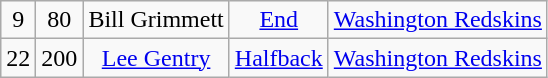<table class="wikitable" style="text-align:center">
<tr>
<td>9</td>
<td>80</td>
<td>Bill Grimmett</td>
<td><a href='#'>End</a></td>
<td><a href='#'>Washington Redskins</a></td>
</tr>
<tr>
<td>22</td>
<td>200</td>
<td><a href='#'>Lee Gentry</a></td>
<td><a href='#'>Halfback</a></td>
<td><a href='#'>Washington Redskins</a></td>
</tr>
</table>
